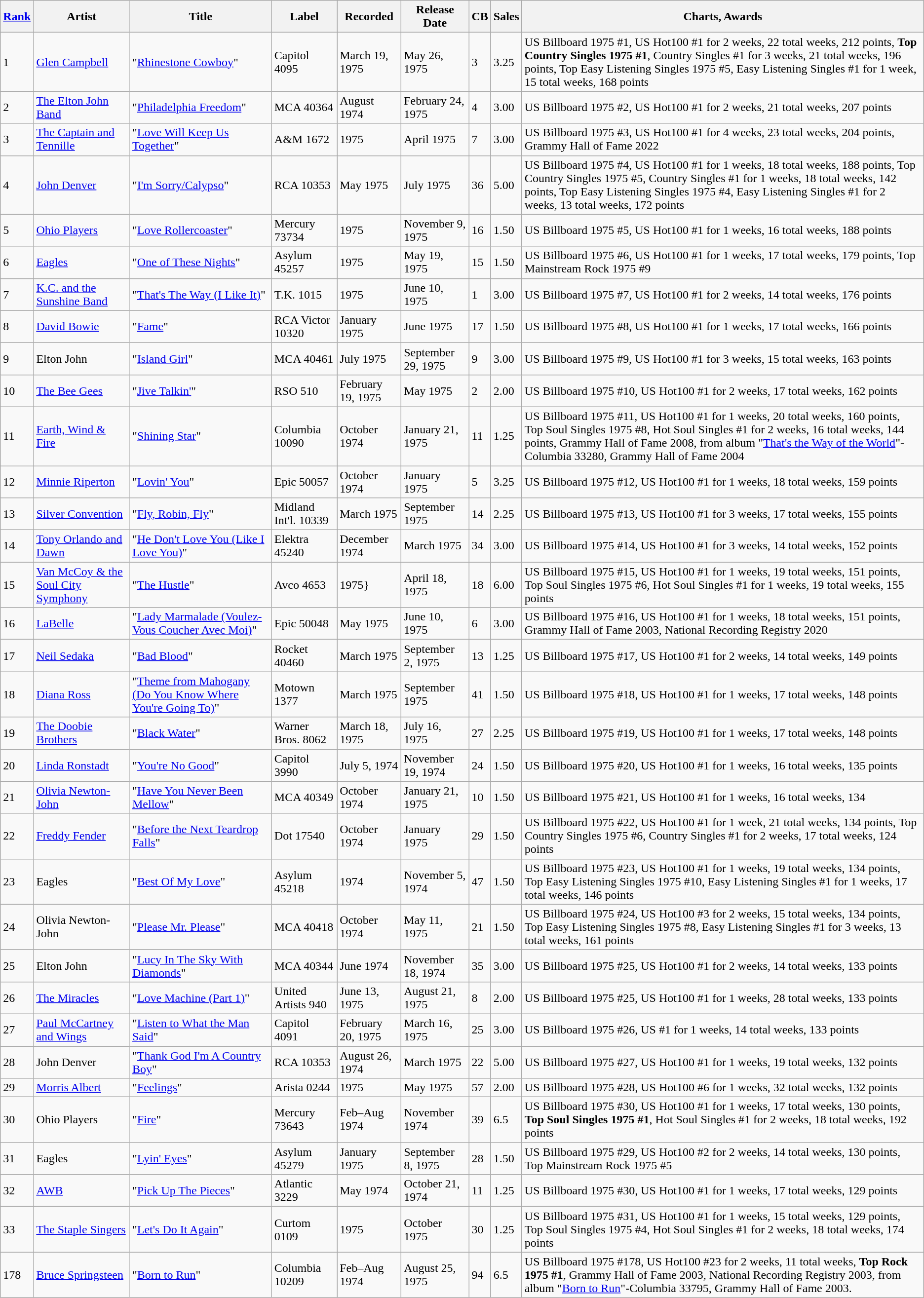<table class="wikitable sortable">
<tr>
<th><a href='#'>Rank</a></th>
<th>Artist</th>
<th>Title</th>
<th>Label</th>
<th>Recorded</th>
<th>Release Date</th>
<th>CB</th>
<th>Sales</th>
<th>Charts, Awards</th>
</tr>
<tr>
<td>1</td>
<td><a href='#'>Glen Campbell</a></td>
<td>"<a href='#'>Rhinestone Cowboy</a>"</td>
<td>Capitol 4095</td>
<td>March 19, 1975</td>
<td>May 26, 1975</td>
<td>3</td>
<td>3.25</td>
<td>US Billboard 1975 #1, US Hot100 #1 for 2 weeks, 22 total weeks, 212 points, <strong>Top Country Singles 1975 #1</strong>, Country Singles #1 for 3 weeks, 21 total weeks, 196 points, Top Easy Listening Singles 1975 #5, Easy Listening Singles #1 for 1 week, 15 total weeks, 168 points</td>
</tr>
<tr>
<td>2</td>
<td><a href='#'>The Elton John Band</a></td>
<td>"<a href='#'>Philadelphia Freedom</a>"</td>
<td>MCA 40364</td>
<td>August 1974</td>
<td>February 24, 1975</td>
<td>4</td>
<td>3.00</td>
<td>US Billboard 1975 #2, US Hot100 #1 for 2 weeks, 21 total weeks, 207 points</td>
</tr>
<tr>
<td>3</td>
<td><a href='#'>The Captain and Tennille</a></td>
<td>"<a href='#'>Love Will Keep Us Together</a>"</td>
<td>A&M 1672</td>
<td>1975</td>
<td>April 1975</td>
<td>7</td>
<td>3.00</td>
<td>US Billboard 1975 #3, US Hot100 #1 for 4 weeks, 23 total weeks, 204 points, Grammy Hall of Fame 2022</td>
</tr>
<tr>
<td>4</td>
<td><a href='#'>John Denver</a></td>
<td>"<a href='#'>I'm Sorry/Calypso</a>"</td>
<td>RCA 10353</td>
<td>May 1975</td>
<td>July 1975</td>
<td>36</td>
<td>5.00</td>
<td>US Billboard 1975 #4, US Hot100 #1 for 1 weeks, 18 total weeks, 188 points, Top Country Singles 1975 #5, Country Singles #1 for 1 weeks, 18 total weeks, 142 points, Top Easy Listening Singles 1975 #4, Easy Listening Singles #1 for 2 weeks, 13 total weeks, 172 points</td>
</tr>
<tr>
<td>5</td>
<td><a href='#'>Ohio Players</a></td>
<td>"<a href='#'>Love Rollercoaster</a>"</td>
<td>Mercury 73734</td>
<td>1975</td>
<td>November 9, 1975</td>
<td>16</td>
<td>1.50</td>
<td>US Billboard 1975 #5, US Hot100 #1 for 1 weeks, 16 total weeks, 188 points</td>
</tr>
<tr>
<td>6</td>
<td><a href='#'>Eagles</a></td>
<td>"<a href='#'>One of These Nights</a>"</td>
<td>Asylum 45257</td>
<td>1975</td>
<td>May 19, 1975</td>
<td>15</td>
<td>1.50</td>
<td>US Billboard 1975 #6, US Hot100 #1 for 1 weeks, 17 total weeks, 179 points, Top Mainstream Rock 1975 #9</td>
</tr>
<tr>
<td>7</td>
<td><a href='#'>K.C. and the Sunshine Band</a></td>
<td>"<a href='#'>That's The Way (I Like It)</a>"</td>
<td>T.K. 1015</td>
<td>1975</td>
<td>June 10, 1975</td>
<td>1</td>
<td>3.00</td>
<td>US Billboard 1975 #7, US Hot100 #1 for 2 weeks, 14 total weeks, 176 points</td>
</tr>
<tr>
<td>8</td>
<td><a href='#'>David Bowie</a></td>
<td>"<a href='#'>Fame</a>"</td>
<td>RCA Victor 10320</td>
<td>January 1975</td>
<td>June 1975</td>
<td>17</td>
<td>1.50</td>
<td>US Billboard 1975 #8, US Hot100 #1 for 1 weeks, 17 total weeks, 166 points</td>
</tr>
<tr>
<td>9</td>
<td>Elton John</td>
<td>"<a href='#'>Island Girl</a>"</td>
<td>MCA 40461</td>
<td>July 1975</td>
<td>September 29, 1975</td>
<td>9</td>
<td>3.00</td>
<td>US Billboard 1975 #9, US Hot100 #1 for 3 weeks, 15 total weeks, 163 points</td>
</tr>
<tr>
<td>10</td>
<td><a href='#'>The Bee Gees</a></td>
<td>"<a href='#'>Jive Talkin'</a>"</td>
<td>RSO 510</td>
<td>February 19, 1975</td>
<td>May 1975</td>
<td>2</td>
<td>2.00</td>
<td>US Billboard 1975 #10, US Hot100 #1 for 2 weeks, 17 total weeks, 162 points</td>
</tr>
<tr>
<td>11</td>
<td><a href='#'>Earth, Wind & Fire</a></td>
<td>"<a href='#'>Shining Star</a>"</td>
<td>Columbia 10090</td>
<td>October 1974</td>
<td>January 21, 1975</td>
<td>11</td>
<td>1.25</td>
<td>US Billboard 1975 #11, US Hot100 #1 for 1 weeks, 20 total weeks, 160 points, Top Soul Singles 1975 #8, Hot Soul Singles #1 for 2 weeks, 16 total weeks, 144 points, Grammy Hall of Fame 2008, from album "<a href='#'>That's the Way of the World</a>"-Columbia 33280, Grammy Hall of Fame 2004</td>
</tr>
<tr>
<td>12</td>
<td><a href='#'>Minnie Riperton</a></td>
<td>"<a href='#'>Lovin' You</a>"</td>
<td>Epic 50057</td>
<td>October 1974</td>
<td>January 1975</td>
<td>5</td>
<td>3.25</td>
<td>US Billboard 1975 #12, US Hot100 #1 for 1 weeks, 18 total weeks, 159 points</td>
</tr>
<tr>
<td>13</td>
<td><a href='#'>Silver Convention</a></td>
<td>"<a href='#'>Fly, Robin, Fly</a>"</td>
<td>Midland Int'l. 10339</td>
<td>March 1975</td>
<td>September 1975</td>
<td>14</td>
<td>2.25</td>
<td>US Billboard 1975 #13, US Hot100 #1 for 3 weeks, 17 total weeks, 155 points</td>
</tr>
<tr>
<td>14</td>
<td><a href='#'>Tony Orlando and Dawn</a></td>
<td>"<a href='#'>He Don't Love You (Like I Love You)</a>"</td>
<td>Elektra 45240</td>
<td>December 1974</td>
<td>March 1975</td>
<td>34</td>
<td>3.00</td>
<td>US Billboard 1975 #14, US Hot100 #1 for 3 weeks, 14 total weeks, 152 points</td>
</tr>
<tr>
<td>15</td>
<td><a href='#'>Van McCoy & the Soul City Symphony</a></td>
<td>"<a href='#'>The Hustle</a>"</td>
<td>Avco 4653</td>
<td>1975}</td>
<td>April 18, 1975</td>
<td>18</td>
<td>6.00</td>
<td>US Billboard 1975 #15, US Hot100 #1 for 1 weeks, 19 total weeks, 151 points, Top Soul Singles 1975 #6, Hot Soul Singles #1 for 1 weeks, 19 total weeks, 155 points</td>
</tr>
<tr>
<td>16</td>
<td><a href='#'>LaBelle</a></td>
<td>"<a href='#'>Lady Marmalade (Voulez-Vous Coucher Avec Moi)</a>"</td>
<td>Epic 50048</td>
<td>May 1975</td>
<td>June 10, 1975</td>
<td>6</td>
<td>3.00</td>
<td>US Billboard 1975 #16, US Hot100 #1 for 1 weeks, 18 total weeks, 151 points, Grammy Hall of Fame 2003, National Recording Registry 2020</td>
</tr>
<tr>
<td>17</td>
<td><a href='#'>Neil Sedaka</a></td>
<td>"<a href='#'>Bad Blood</a>"</td>
<td>Rocket 40460</td>
<td>March 1975</td>
<td>September 2, 1975</td>
<td>13</td>
<td>1.25</td>
<td>US Billboard 1975 #17, US Hot100 #1 for 2 weeks, 14 total weeks, 149 points</td>
</tr>
<tr>
<td>18</td>
<td><a href='#'>Diana Ross</a></td>
<td>"<a href='#'>Theme from Mahogany (Do You Know Where You're Going To)</a>"</td>
<td>Motown 1377</td>
<td>March 1975</td>
<td>September 1975</td>
<td>41</td>
<td>1.50</td>
<td>US Billboard 1975 #18, US Hot100 #1 for 1 weeks, 17 total weeks, 148 points</td>
</tr>
<tr>
<td>19</td>
<td><a href='#'>The Doobie Brothers</a></td>
<td>"<a href='#'>Black Water</a>"</td>
<td>Warner Bros. 8062</td>
<td>March 18, 1975</td>
<td>July 16, 1975</td>
<td>27</td>
<td>2.25</td>
<td>US Billboard 1975 #19, US Hot100 #1 for 1 weeks, 17 total weeks, 148 points</td>
</tr>
<tr>
<td>20</td>
<td><a href='#'>Linda Ronstadt</a></td>
<td>"<a href='#'>You're No Good</a>"</td>
<td>Capitol 3990</td>
<td>July 5, 1974</td>
<td>November 19, 1974</td>
<td>24</td>
<td>1.50</td>
<td>US Billboard 1975 #20, US Hot100 #1 for 1 weeks, 16 total weeks, 135 points</td>
</tr>
<tr>
<td>21</td>
<td><a href='#'>Olivia Newton-John</a></td>
<td>"<a href='#'>Have You Never Been Mellow</a>"</td>
<td>MCA 40349</td>
<td>October 1974</td>
<td>January 21, 1975</td>
<td>10</td>
<td>1.50</td>
<td>US Billboard 1975 #21, US Hot100 #1 for 1 weeks, 16 total weeks, 134</td>
</tr>
<tr>
<td>22</td>
<td><a href='#'>Freddy Fender</a></td>
<td>"<a href='#'>Before the Next Teardrop Falls</a>"</td>
<td>Dot 17540</td>
<td>October 1974</td>
<td>January 1975</td>
<td>29</td>
<td>1.50</td>
<td>US Billboard 1975 #22, US Hot100 #1 for 1 week, 21 total weeks, 134 points, Top Country Singles 1975 #6, Country Singles #1 for 2 weeks, 17 total weeks, 124 points</td>
</tr>
<tr>
<td>23</td>
<td>Eagles</td>
<td>"<a href='#'>Best Of My Love</a>"</td>
<td>Asylum 45218</td>
<td>1974</td>
<td>November 5, 1974</td>
<td>47</td>
<td>1.50</td>
<td>US Billboard 1975 #23, US Hot100 #1 for 1 weeks, 19 total weeks, 134 points, Top Easy Listening Singles 1975 #10, Easy Listening Singles #1 for 1 weeks, 17 total weeks, 146 points</td>
</tr>
<tr>
<td>24</td>
<td>Olivia Newton-John</td>
<td>"<a href='#'>Please Mr. Please</a>"</td>
<td>MCA 40418</td>
<td>October 1974</td>
<td>May 11, 1975</td>
<td>21</td>
<td>1.50</td>
<td>US Billboard 1975 #24, US Hot100 #3 for 2 weeks, 15 total weeks, 134 points, Top Easy Listening Singles 1975 #8, Easy Listening Singles #1 for 3 weeks, 13 total weeks, 161 points</td>
</tr>
<tr>
<td>25</td>
<td>Elton John</td>
<td>"<a href='#'>Lucy In The Sky With Diamonds</a>"</td>
<td>MCA 40344</td>
<td>June 1974</td>
<td>November 18, 1974</td>
<td>35</td>
<td>3.00</td>
<td>US Billboard 1975 #25, US Hot100 #1 for 2 weeks, 14 total weeks, 133 points</td>
</tr>
<tr>
<td>26</td>
<td><a href='#'>The Miracles</a></td>
<td>"<a href='#'>Love Machine (Part 1)</a>"</td>
<td>United Artists 940</td>
<td>June 13, 1975</td>
<td>August 21, 1975</td>
<td>8</td>
<td>2.00</td>
<td>US Billboard 1975 #25, US Hot100 #1 for 1 weeks, 28 total weeks, 133 points</td>
</tr>
<tr>
<td>27</td>
<td><a href='#'>Paul McCartney and Wings</a></td>
<td>"<a href='#'>Listen to What the Man Said</a>"</td>
<td>Capitol 4091</td>
<td>February 20, 1975</td>
<td>March 16, 1975</td>
<td>25</td>
<td>3.00</td>
<td>US Billboard 1975 #26, US #1 for 1 weeks, 14 total weeks, 133 points</td>
</tr>
<tr>
<td>28</td>
<td>John Denver</td>
<td>"<a href='#'>Thank God I'm A Country Boy</a>"</td>
<td>RCA 10353</td>
<td>August 26, 1974</td>
<td>March 1975</td>
<td>22</td>
<td>5.00</td>
<td>US Billboard 1975 #27, US Hot100 #1 for 1 weeks, 19 total weeks, 132 points</td>
</tr>
<tr>
<td>29</td>
<td><a href='#'>Morris Albert</a></td>
<td>"<a href='#'>Feelings</a>"</td>
<td>Arista 0244</td>
<td>1975</td>
<td>May 1975</td>
<td>57</td>
<td>2.00</td>
<td>US Billboard 1975 #28, US Hot100 #6 for 1 weeks, 32 total weeks, 132 points</td>
</tr>
<tr>
<td>30</td>
<td>Ohio Players</td>
<td>"<a href='#'>Fire</a>"</td>
<td>Mercury 73643</td>
<td>Feb–Aug 1974</td>
<td>November 1974</td>
<td>39</td>
<td>6.5</td>
<td>US Billboard 1975 #30, US Hot100 #1 for 1 weeks, 17 total weeks, 130 points, <strong>Top Soul Singles 1975 #1</strong>, Hot Soul Singles #1 for 2 weeks, 18 total weeks, 192 points</td>
</tr>
<tr>
<td>31</td>
<td>Eagles</td>
<td>"<a href='#'>Lyin' Eyes</a>"</td>
<td>Asylum 45279</td>
<td>January 1975</td>
<td>September 8, 1975</td>
<td>28</td>
<td>1.50</td>
<td>US Billboard 1975 #29, US Hot100 #2 for 2 weeks, 14 total weeks, 130 points, Top Mainstream Rock 1975 #5</td>
</tr>
<tr>
<td>32</td>
<td><a href='#'>AWB</a></td>
<td>"<a href='#'>Pick Up The Pieces</a>"</td>
<td>Atlantic 3229</td>
<td>May 1974</td>
<td>October 21, 1974</td>
<td>11</td>
<td>1.25</td>
<td>US Billboard 1975 #30, US Hot100 #1 for 1 weeks, 17 total weeks, 129 points</td>
</tr>
<tr>
<td>33</td>
<td><a href='#'>The Staple Singers</a></td>
<td>"<a href='#'>Let's Do It Again</a>"</td>
<td>Curtom 0109</td>
<td>1975</td>
<td>October 1975</td>
<td>30</td>
<td>1.25</td>
<td>US Billboard 1975 #31, US Hot100 #1 for 1 weeks, 15 total weeks, 129 points, Top Soul Singles 1975 #4, Hot Soul Singles #1 for 2 weeks, 18 total weeks, 174 points</td>
</tr>
<tr>
<td>178</td>
<td><a href='#'>Bruce Springsteen</a></td>
<td>"<a href='#'>Born to Run</a>"</td>
<td>Columbia 10209</td>
<td>Feb–Aug 1974</td>
<td>August 25, 1975</td>
<td>94</td>
<td>6.5</td>
<td>US Billboard 1975 #178, US Hot100 #23 for 2 weeks, 11 total weeks, <strong>Top Rock 1975 #1</strong>, Grammy Hall of Fame 2003, National Recording Registry 2003, from album "<a href='#'>Born to Run</a>"-Columbia 33795, Grammy Hall of Fame 2003.</td>
</tr>
</table>
